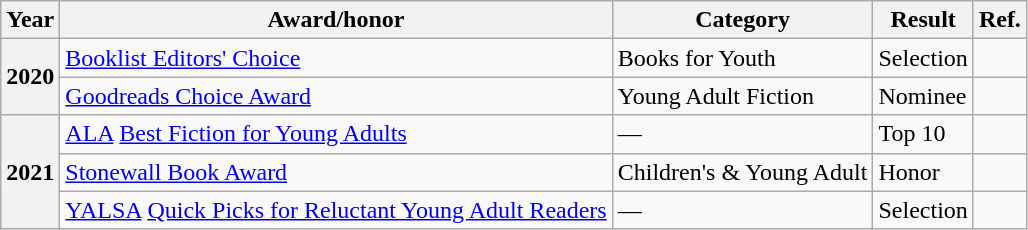<table class="wikitable sortable">
<tr>
<th>Year</th>
<th>Award/honor</th>
<th>Category</th>
<th>Result</th>
<th>Ref.</th>
</tr>
<tr>
<th rowspan="2">2020</th>
<td><a href='#'>Booklist Editors' Choice</a></td>
<td>Books for Youth</td>
<td>Selection</td>
<td></td>
</tr>
<tr>
<td><a href='#'>Goodreads Choice Award</a></td>
<td>Young Adult Fiction</td>
<td>Nominee</td>
<td></td>
</tr>
<tr>
<th rowspan="3">2021</th>
<td><a href='#'>ALA</a> <a href='#'>Best Fiction for Young Adults</a></td>
<td>—</td>
<td>Top 10</td>
<td></td>
</tr>
<tr>
<td><a href='#'>Stonewall Book Award</a></td>
<td>Children's & Young Adult</td>
<td>Honor</td>
<td></td>
</tr>
<tr>
<td><a href='#'>YALSA</a> <a href='#'>Quick Picks for Reluctant Young Adult Readers</a></td>
<td>—</td>
<td>Selection</td>
<td></td>
</tr>
</table>
